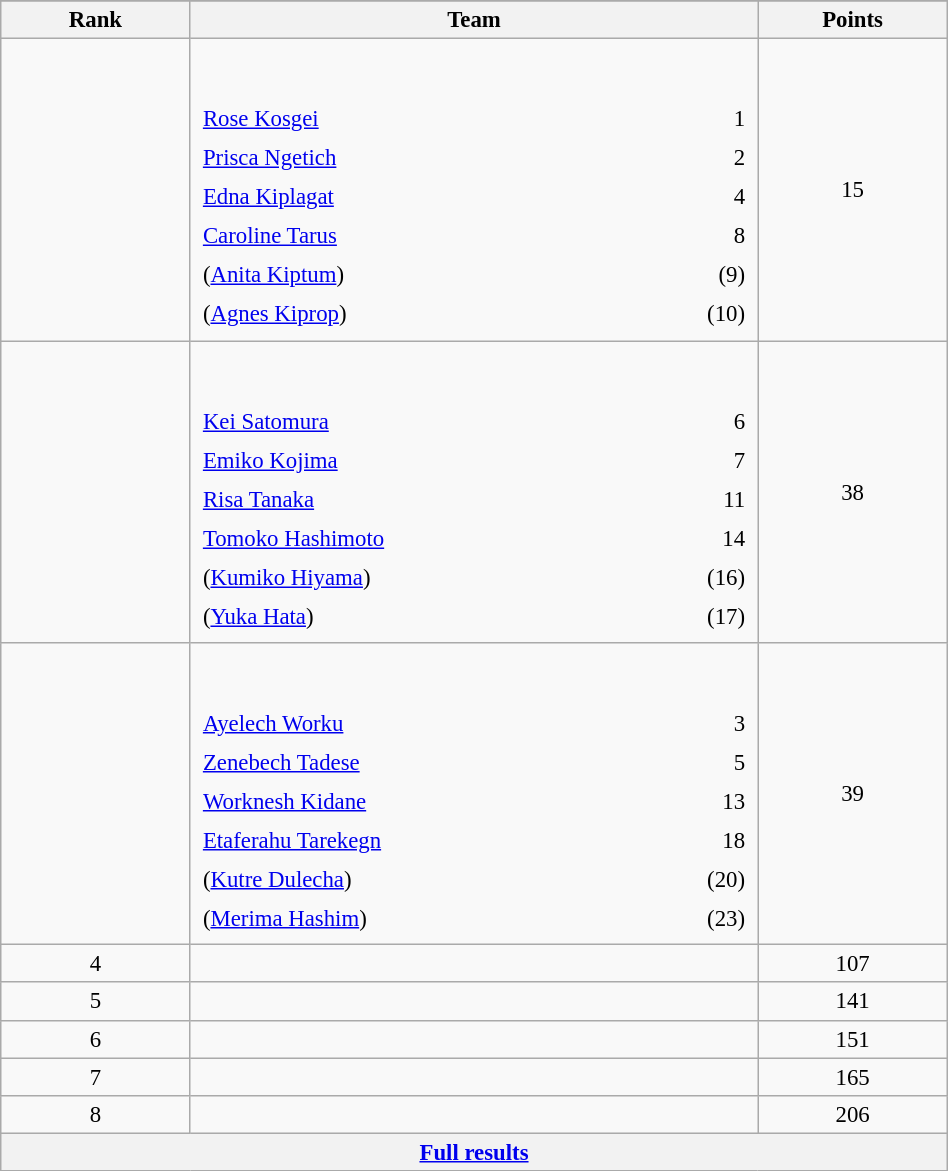<table class="wikitable sortable" style=" text-align:center; font-size:95%;" width="50%">
<tr>
</tr>
<tr>
<th width=10%>Rank</th>
<th width=30%>Team</th>
<th width=10%>Points</th>
</tr>
<tr>
<td align=center></td>
<td align=left> <br><br><table width=100%>
<tr>
<td align=left style="border:0"><a href='#'>Rose Kosgei</a></td>
<td align=right style="border:0">1</td>
</tr>
<tr>
<td align=left style="border:0"><a href='#'>Prisca Ngetich</a></td>
<td align=right style="border:0">2</td>
</tr>
<tr>
<td align=left style="border:0"><a href='#'>Edna Kiplagat</a></td>
<td align=right style="border:0">4</td>
</tr>
<tr>
<td align=left style="border:0"><a href='#'>Caroline Tarus</a></td>
<td align=right style="border:0">8</td>
</tr>
<tr>
<td align=left style="border:0">(<a href='#'>Anita Kiptum</a>)</td>
<td align=right style="border:0">(9)</td>
</tr>
<tr>
<td align=left style="border:0">(<a href='#'>Agnes Kiprop</a>)</td>
<td align=right style="border:0">(10)</td>
</tr>
</table>
</td>
<td>15</td>
</tr>
<tr>
<td align=center></td>
<td align=left> <br><br><table width=100%>
<tr>
<td align=left style="border:0"><a href='#'>Kei Satomura</a></td>
<td align=right style="border:0">6</td>
</tr>
<tr>
<td align=left style="border:0"><a href='#'>Emiko Kojima</a></td>
<td align=right style="border:0">7</td>
</tr>
<tr>
<td align=left style="border:0"><a href='#'>Risa Tanaka</a></td>
<td align=right style="border:0">11</td>
</tr>
<tr>
<td align=left style="border:0"><a href='#'>Tomoko Hashimoto</a></td>
<td align=right style="border:0">14</td>
</tr>
<tr>
<td align=left style="border:0">(<a href='#'>Kumiko Hiyama</a>)</td>
<td align=right style="border:0">(16)</td>
</tr>
<tr>
<td align=left style="border:0">(<a href='#'>Yuka Hata</a>)</td>
<td align=right style="border:0">(17)</td>
</tr>
</table>
</td>
<td>38</td>
</tr>
<tr>
<td align=center></td>
<td align=left> <br><br><table width=100%>
<tr>
<td align=left style="border:0"><a href='#'>Ayelech Worku</a></td>
<td align=right style="border:0">3</td>
</tr>
<tr>
<td align=left style="border:0"><a href='#'>Zenebech Tadese</a></td>
<td align=right style="border:0">5</td>
</tr>
<tr>
<td align=left style="border:0"><a href='#'>Worknesh Kidane</a></td>
<td align=right style="border:0">13</td>
</tr>
<tr>
<td align=left style="border:0"><a href='#'>Etaferahu Tarekegn</a></td>
<td align=right style="border:0">18</td>
</tr>
<tr>
<td align=left style="border:0">(<a href='#'>Kutre Dulecha</a>)</td>
<td align=right style="border:0">(20)</td>
</tr>
<tr>
<td align=left style="border:0">(<a href='#'>Merima Hashim</a>)</td>
<td align=right style="border:0">(23)</td>
</tr>
</table>
</td>
<td>39</td>
</tr>
<tr>
<td align=center>4</td>
<td align=left></td>
<td>107</td>
</tr>
<tr>
<td align=center>5</td>
<td align=left></td>
<td>141</td>
</tr>
<tr>
<td align=center>6</td>
<td align=left></td>
<td>151</td>
</tr>
<tr>
<td align=center>7</td>
<td align=left></td>
<td>165</td>
</tr>
<tr>
<td align=center>8</td>
<td align=left></td>
<td>206</td>
</tr>
<tr class="sortbottom">
<th colspan=3 align=center><a href='#'>Full results</a></th>
</tr>
</table>
